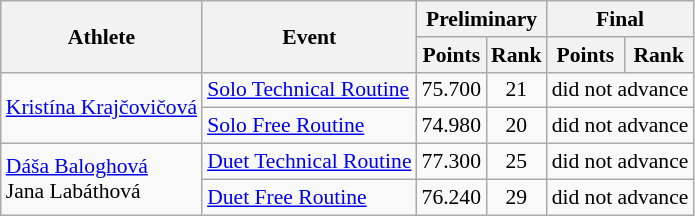<table class=wikitable style="font-size:90%">
<tr>
<th rowspan="2">Athlete</th>
<th rowspan="2">Event</th>
<th colspan="2">Preliminary</th>
<th colspan="2">Final</th>
</tr>
<tr>
<th>Points</th>
<th>Rank</th>
<th>Points</th>
<th>Rank</th>
</tr>
<tr>
<td rowspan="2"><a href='#'>Kristína Krajčovičová</a></td>
<td><a href='#'>Solo Technical Routine</a></td>
<td align=center>75.700</td>
<td align=center>21</td>
<td align=center colspan=2>did not advance</td>
</tr>
<tr>
<td><a href='#'>Solo Free Routine</a></td>
<td align=center>74.980</td>
<td align=center>20</td>
<td align=center colspan=2>did not advance</td>
</tr>
<tr>
<td rowspan="2"><a href='#'>Dáša Baloghová</a><br>Jana Labáthová</td>
<td><a href='#'>Duet Technical Routine</a></td>
<td align=center>77.300</td>
<td align=center>25</td>
<td align=center colspan=2>did not advance</td>
</tr>
<tr>
<td><a href='#'>Duet Free Routine</a></td>
<td align=center>76.240</td>
<td align=center>29</td>
<td align=center colspan=2>did not advance</td>
</tr>
</table>
